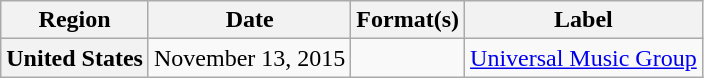<table class="wikitable plainrowheaders">
<tr>
<th scope="col">Region</th>
<th scope="col">Date</th>
<th scope="col">Format(s)</th>
<th scope="col">Label</th>
</tr>
<tr>
<th scope="row">United States</th>
<td>November 13, 2015</td>
<td></td>
<td><a href='#'>Universal Music Group</a></td>
</tr>
</table>
